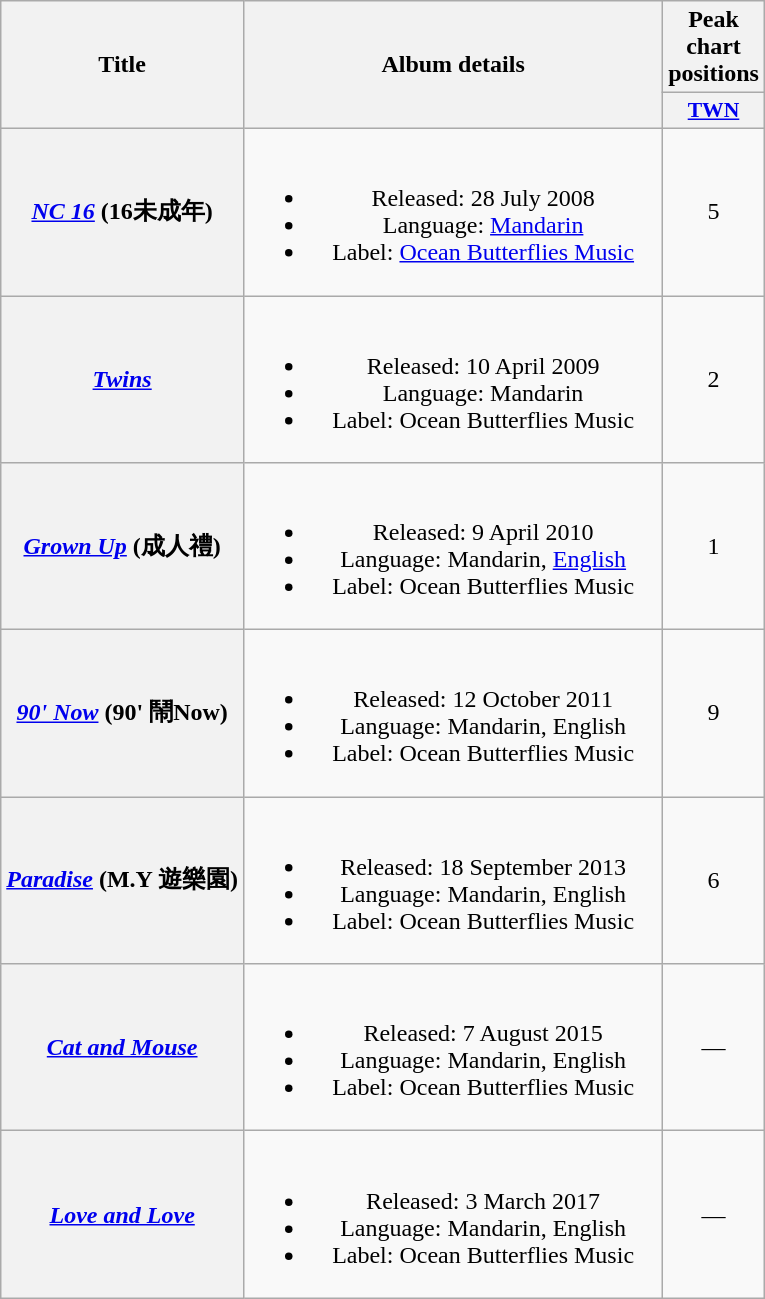<table class="wikitable plainrowheaders" style="text-align:center;">
<tr>
<th rowspan="2">Title</th>
<th rowspan="2" style="width:17em;">Album details</th>
<th>Peak chart positions</th>
</tr>
<tr>
<th scope="col" style="width:3em;font-size:90%;"><a href='#'>TWN</a><br></th>
</tr>
<tr>
<th scope="row"><em><a href='#'>NC 16</a></em> (16未成年)</th>
<td><br><ul><li>Released: 28 July 2008</li><li>Language: <a href='#'>Mandarin</a></li><li>Label: <a href='#'>Ocean Butterflies Music</a></li></ul></td>
<td>5</td>
</tr>
<tr>
<th scope="row"><em><a href='#'>Twins</a></em></th>
<td><br><ul><li>Released: 10 April 2009</li><li>Language: Mandarin</li><li>Label: Ocean Butterflies Music</li></ul></td>
<td>2</td>
</tr>
<tr>
<th scope="row"><em><a href='#'>Grown Up</a></em> (成人禮)</th>
<td><br><ul><li>Released: 9 April 2010</li><li>Language: Mandarin, <a href='#'>English</a></li><li>Label: Ocean Butterflies Music</li></ul></td>
<td>1</td>
</tr>
<tr>
<th scope="row"><em><a href='#'>90' Now</a></em> (90' 鬧Now)</th>
<td><br><ul><li>Released: 12 October 2011</li><li>Language: Mandarin, English</li><li>Label: Ocean Butterflies Music</li></ul></td>
<td>9</td>
</tr>
<tr>
<th scope="row"><em><a href='#'>Paradise</a></em> (M.Y 遊樂園)</th>
<td><br><ul><li>Released: 18 September 2013</li><li>Language: Mandarin, English</li><li>Label: Ocean Butterflies Music</li></ul></td>
<td>6</td>
</tr>
<tr>
<th scope="row"><em><a href='#'>Cat and Mouse</a></em></th>
<td><br><ul><li>Released: 7 August 2015</li><li>Language: Mandarin, English</li><li>Label: Ocean Butterflies Music</li></ul></td>
<td>—</td>
</tr>
<tr>
<th scope="row"><em><a href='#'>Love and Love</a></em></th>
<td><br><ul><li>Released: 3 March 2017</li><li>Language: Mandarin, English</li><li>Label: Ocean Butterflies Music</li></ul></td>
<td>—</td>
</tr>
</table>
